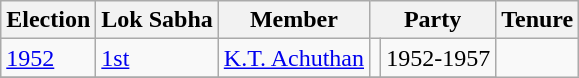<table class="wikitable sortable">
<tr>
<th>Election</th>
<th>Lok Sabha</th>
<th>Member</th>
<th colspan="2">Party</th>
<th>Tenure</th>
</tr>
<tr>
<td><a href='#'>1952</a></td>
<td><a href='#'>1st</a></td>
<td><a href='#'>K.T. Achuthan</a></td>
<td></td>
<td>1952-1957</td>
</tr>
<tr>
</tr>
</table>
